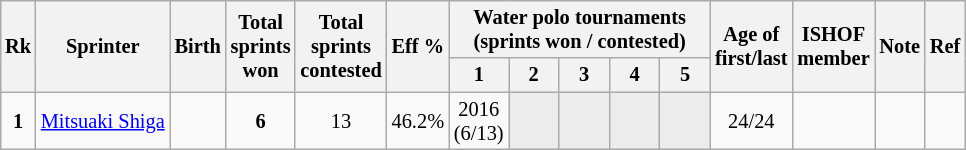<table class="wikitable sortable" style="text-align: center; font-size: 85%; margin-left: 1em;">
<tr>
<th rowspan="2">Rk</th>
<th rowspan="2">Sprinter</th>
<th rowspan="2">Birth</th>
<th rowspan="2">Total<br>sprints<br>won</th>
<th rowspan="2">Total<br>sprints<br>contested</th>
<th rowspan="2">Eff %</th>
<th colspan="5">Water polo tournaments<br>(sprints won / contested)</th>
<th rowspan="2">Age of<br>first/last</th>
<th rowspan="2">ISHOF<br>member</th>
<th rowspan="2">Note</th>
<th rowspan="2" class="unsortable">Ref</th>
</tr>
<tr>
<th>1</th>
<th style="width: 2em;" class="unsortable">2</th>
<th style="width: 2em;" class="unsortable">3</th>
<th style="width: 2em;" class="unsortable">4</th>
<th style="width: 2em;" class="unsortable">5</th>
</tr>
<tr>
<td><strong>1</strong></td>
<td style="text-align: left;" data-sort-value="Shiga, Mitsuaki"><a href='#'>Mitsuaki Shiga</a></td>
<td></td>
<td><strong>6</strong></td>
<td>13</td>
<td>46.2%</td>
<td>2016<br>(6/13)</td>
<td style="background-color: #ececec;"></td>
<td style="background-color: #ececec;"></td>
<td style="background-color: #ececec;"></td>
<td style="background-color: #ececec;"></td>
<td>24/24</td>
<td></td>
<td style="text-align: left;"></td>
<td></td>
</tr>
</table>
